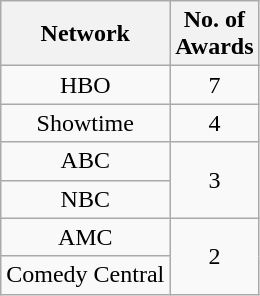<table class="wikitable">
<tr>
<th>Network</th>
<th>No. of<br>Awards</th>
</tr>
<tr style="text-align:center">
<td>HBO</td>
<td>7</td>
</tr>
<tr style="text-align:center">
<td>Showtime</td>
<td>4</td>
</tr>
<tr style="text-align:center">
<td>ABC</td>
<td rowspan="2">3</td>
</tr>
<tr style="text-align:center">
<td>NBC</td>
</tr>
<tr style="text-align:center">
<td>AMC</td>
<td rowspan="2">2</td>
</tr>
<tr style="text-align:center">
<td>Comedy Central</td>
</tr>
</table>
